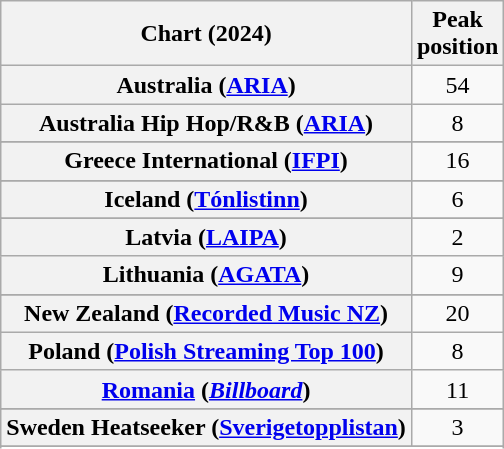<table class="wikitable sortable plainrowheaders" style="text-align:center">
<tr>
<th scope="col">Chart (2024)</th>
<th scope="col">Peak<br>position</th>
</tr>
<tr>
<th scope="row">Australia (<a href='#'>ARIA</a>)</th>
<td>54</td>
</tr>
<tr>
<th scope="row">Australia Hip Hop/R&B (<a href='#'>ARIA</a>)</th>
<td>8</td>
</tr>
<tr>
</tr>
<tr>
</tr>
<tr>
</tr>
<tr>
</tr>
<tr>
</tr>
<tr>
</tr>
<tr>
<th scope="row">Greece International (<a href='#'>IFPI</a>)</th>
<td>16</td>
</tr>
<tr>
</tr>
<tr>
<th scope="row">Iceland (<a href='#'>Tónlistinn</a>)</th>
<td>6</td>
</tr>
<tr>
</tr>
<tr>
<th scope="row">Latvia (<a href='#'>LAIPA</a>)</th>
<td>2</td>
</tr>
<tr>
<th scope="row">Lithuania (<a href='#'>AGATA</a>)</th>
<td>9</td>
</tr>
<tr>
</tr>
<tr>
<th scope="row">New Zealand (<a href='#'>Recorded Music NZ</a>)</th>
<td>20</td>
</tr>
<tr>
<th scope="row">Poland (<a href='#'>Polish Streaming Top 100</a>)</th>
<td>8</td>
</tr>
<tr>
<th scope="row"><a href='#'>Romania</a> (<em><a href='#'>Billboard</a></em>)</th>
<td>11</td>
</tr>
<tr>
</tr>
<tr>
<th scope="row">Sweden Heatseeker (<a href='#'>Sverigetopplistan</a>)</th>
<td>3</td>
</tr>
<tr>
</tr>
<tr>
</tr>
<tr>
</tr>
<tr>
</tr>
<tr>
</tr>
</table>
